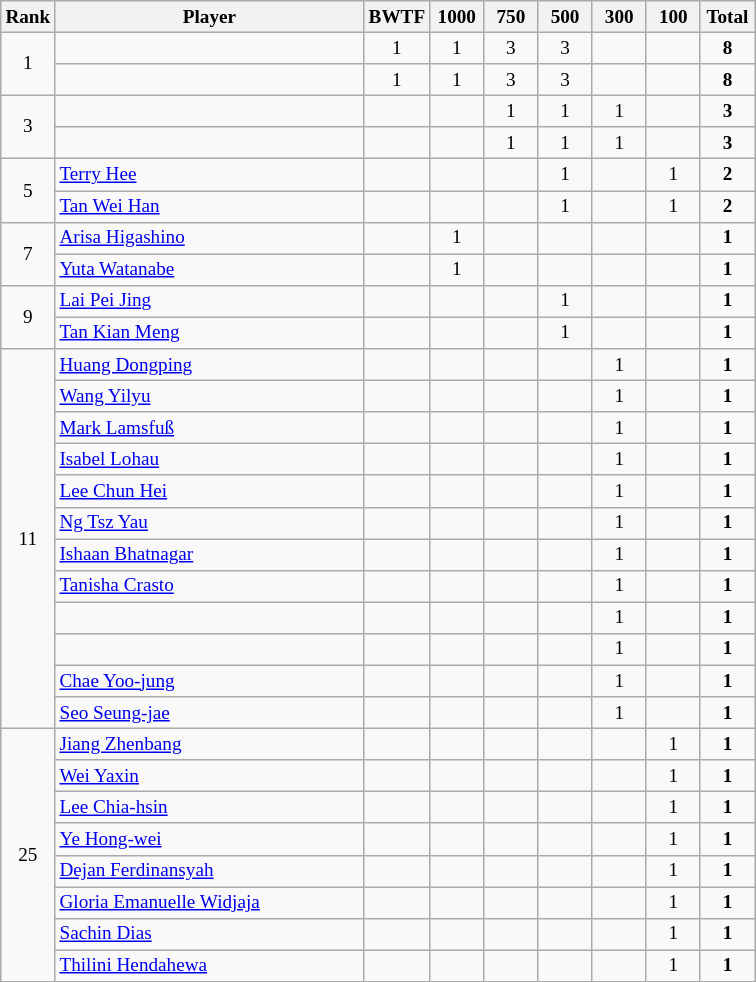<table class="wikitable" style="font-size:80%; text-align:center">
<tr>
<th width="30">Rank</th>
<th width="200">Player</th>
<th width="30">BWTF</th>
<th width="30">1000</th>
<th width="30">750</th>
<th width="30">500</th>
<th width="30">300</th>
<th width="30">100</th>
<th width="30">Total</th>
</tr>
<tr>
<td rowspan=2>1</td>
<td align="left"> </td>
<td>1</td>
<td>1</td>
<td>3</td>
<td>3</td>
<td></td>
<td></td>
<td><strong>8</strong></td>
</tr>
<tr>
<td align="left"> </td>
<td>1</td>
<td>1</td>
<td>3</td>
<td>3</td>
<td></td>
<td></td>
<td><strong>8</strong></td>
</tr>
<tr>
<td rowspan=2>3</td>
<td align="left"> </td>
<td></td>
<td></td>
<td>1</td>
<td>1</td>
<td>1</td>
<td></td>
<td><strong>3</strong></td>
</tr>
<tr>
<td align="left"> </td>
<td></td>
<td></td>
<td>1</td>
<td>1</td>
<td>1</td>
<td></td>
<td><strong>3</strong></td>
</tr>
<tr>
<td rowspan=2>5</td>
<td align="left"> <a href='#'>Terry Hee</a></td>
<td></td>
<td></td>
<td></td>
<td>1</td>
<td></td>
<td>1</td>
<td><strong>2</strong></td>
</tr>
<tr>
<td align="left"> <a href='#'>Tan Wei Han</a></td>
<td></td>
<td></td>
<td></td>
<td>1</td>
<td></td>
<td>1</td>
<td><strong>2</strong></td>
</tr>
<tr>
<td rowspan=2>7</td>
<td align="left"> <a href='#'>Arisa Higashino</a></td>
<td></td>
<td>1</td>
<td></td>
<td></td>
<td></td>
<td></td>
<td><strong>1</strong></td>
</tr>
<tr>
<td align="left"> <a href='#'>Yuta Watanabe</a></td>
<td></td>
<td>1</td>
<td></td>
<td></td>
<td></td>
<td></td>
<td><strong>1</strong></td>
</tr>
<tr>
<td rowspan=2>9</td>
<td align="left"> <a href='#'>Lai Pei Jing</a></td>
<td></td>
<td></td>
<td></td>
<td>1</td>
<td></td>
<td></td>
<td><strong>1</strong></td>
</tr>
<tr>
<td align="left"> <a href='#'>Tan Kian Meng</a></td>
<td></td>
<td></td>
<td></td>
<td>1</td>
<td></td>
<td></td>
<td><strong>1</strong></td>
</tr>
<tr>
<td rowspan=12>11</td>
<td align="left"> <a href='#'>Huang Dongping</a></td>
<td></td>
<td></td>
<td></td>
<td></td>
<td>1</td>
<td></td>
<td><strong>1</strong></td>
</tr>
<tr>
<td align="left"> <a href='#'>Wang Yilyu</a></td>
<td></td>
<td></td>
<td></td>
<td></td>
<td>1</td>
<td></td>
<td><strong>1</strong></td>
</tr>
<tr>
<td align="left"> <a href='#'>Mark Lamsfuß</a></td>
<td></td>
<td></td>
<td></td>
<td></td>
<td>1</td>
<td></td>
<td><strong>1</strong></td>
</tr>
<tr>
<td align="left"> <a href='#'>Isabel Lohau</a></td>
<td></td>
<td></td>
<td></td>
<td></td>
<td>1</td>
<td></td>
<td><strong>1</strong></td>
</tr>
<tr>
<td align="left"> <a href='#'>Lee Chun Hei</a></td>
<td></td>
<td></td>
<td></td>
<td></td>
<td>1</td>
<td></td>
<td><strong>1</strong></td>
</tr>
<tr>
<td align="left"> <a href='#'>Ng Tsz Yau</a></td>
<td></td>
<td></td>
<td></td>
<td></td>
<td>1</td>
<td></td>
<td><strong>1</strong></td>
</tr>
<tr>
<td align="left"> <a href='#'>Ishaan Bhatnagar</a></td>
<td></td>
<td></td>
<td></td>
<td></td>
<td>1</td>
<td></td>
<td><strong>1</strong></td>
</tr>
<tr>
<td align="left"> <a href='#'>Tanisha Crasto</a></td>
<td></td>
<td></td>
<td></td>
<td></td>
<td>1</td>
<td></td>
<td><strong>1</strong></td>
</tr>
<tr>
<td align="left"> </td>
<td></td>
<td></td>
<td></td>
<td></td>
<td>1</td>
<td></td>
<td><strong>1</strong></td>
</tr>
<tr>
<td align="left"> </td>
<td></td>
<td></td>
<td></td>
<td></td>
<td>1</td>
<td></td>
<td><strong>1</strong></td>
</tr>
<tr>
<td align="left"> <a href='#'>Chae Yoo-jung</a></td>
<td></td>
<td></td>
<td></td>
<td></td>
<td>1</td>
<td></td>
<td><strong>1</strong></td>
</tr>
<tr>
<td align="left"> <a href='#'>Seo Seung-jae</a></td>
<td></td>
<td></td>
<td></td>
<td></td>
<td>1</td>
<td></td>
<td><strong>1</strong></td>
</tr>
<tr>
<td rowspan=8>25</td>
<td align="left"> <a href='#'>Jiang Zhenbang</a></td>
<td></td>
<td></td>
<td></td>
<td></td>
<td></td>
<td>1</td>
<td><strong>1</strong></td>
</tr>
<tr>
<td align="left"> <a href='#'>Wei Yaxin</a></td>
<td></td>
<td></td>
<td></td>
<td></td>
<td></td>
<td>1</td>
<td><strong>1</strong></td>
</tr>
<tr>
<td align="left"> <a href='#'>Lee Chia-hsin</a></td>
<td></td>
<td></td>
<td></td>
<td></td>
<td></td>
<td>1</td>
<td><strong>1</strong></td>
</tr>
<tr>
<td align="left"> <a href='#'>Ye Hong-wei</a></td>
<td></td>
<td></td>
<td></td>
<td></td>
<td></td>
<td>1</td>
<td><strong>1</strong></td>
</tr>
<tr>
<td align="left"> <a href='#'>Dejan Ferdinansyah</a></td>
<td></td>
<td></td>
<td></td>
<td></td>
<td></td>
<td>1</td>
<td><strong>1</strong></td>
</tr>
<tr>
<td align="left"> <a href='#'>Gloria Emanuelle Widjaja</a></td>
<td></td>
<td></td>
<td></td>
<td></td>
<td></td>
<td>1</td>
<td><strong>1</strong></td>
</tr>
<tr>
<td align="left"> <a href='#'>Sachin Dias</a></td>
<td></td>
<td></td>
<td></td>
<td></td>
<td></td>
<td>1</td>
<td><strong>1</strong></td>
</tr>
<tr>
<td align="left"> <a href='#'>Thilini Hendahewa</a></td>
<td></td>
<td></td>
<td></td>
<td></td>
<td></td>
<td>1</td>
<td><strong>1</strong></td>
</tr>
</table>
